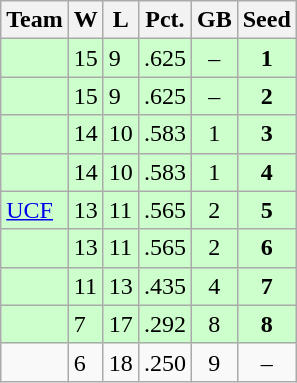<table class=wikitable>
<tr>
<th>Team</th>
<th>W</th>
<th>L</th>
<th>Pct.</th>
<th>GB</th>
<th>Seed</th>
</tr>
<tr bgcolor="#ccffcc">
<td></td>
<td>15</td>
<td>9</td>
<td>.625</td>
<td style="text-align:center;">–</td>
<td style="text-align:center;"><strong>1</strong></td>
</tr>
<tr bgcolor="#ccffcc">
<td></td>
<td>15</td>
<td>9</td>
<td>.625</td>
<td style="text-align:center;">–</td>
<td style="text-align:center;"><strong>2</strong></td>
</tr>
<tr bgcolor="#ccffcc">
<td></td>
<td>14</td>
<td>10</td>
<td>.583</td>
<td style="text-align:center;">1</td>
<td style="text-align:center;"><strong>3</strong></td>
</tr>
<tr bgcolor="#ccffcc">
<td></td>
<td>14</td>
<td>10</td>
<td>.583</td>
<td style="text-align:center;">1</td>
<td style="text-align:center;"><strong>4</strong></td>
</tr>
<tr bgcolor="#ccffcc">
<td><a href='#'>UCF</a></td>
<td>13</td>
<td>11</td>
<td>.565</td>
<td style="text-align:center;">2</td>
<td style="text-align:center;"><strong>5</strong></td>
</tr>
<tr bgcolor="#ccffcc">
<td></td>
<td>13</td>
<td>11</td>
<td>.565</td>
<td style="text-align:center;">2</td>
<td style="text-align:center;"><strong>6</strong></td>
</tr>
<tr bgcolor="#ccffcc">
<td></td>
<td>11</td>
<td>13</td>
<td>.435</td>
<td style="text-align:center;">4</td>
<td style="text-align:center;"><strong>7</strong></td>
</tr>
<tr bgcolor="#ccffcc">
<td></td>
<td>7</td>
<td>17</td>
<td>.292</td>
<td style="text-align:center;">8</td>
<td style="text-align:center;"><strong>8</strong></td>
</tr>
<tr>
<td></td>
<td>6</td>
<td>18</td>
<td>.250</td>
<td style="text-align:center;">9</td>
<td style="text-align:center;">–</td>
</tr>
</table>
